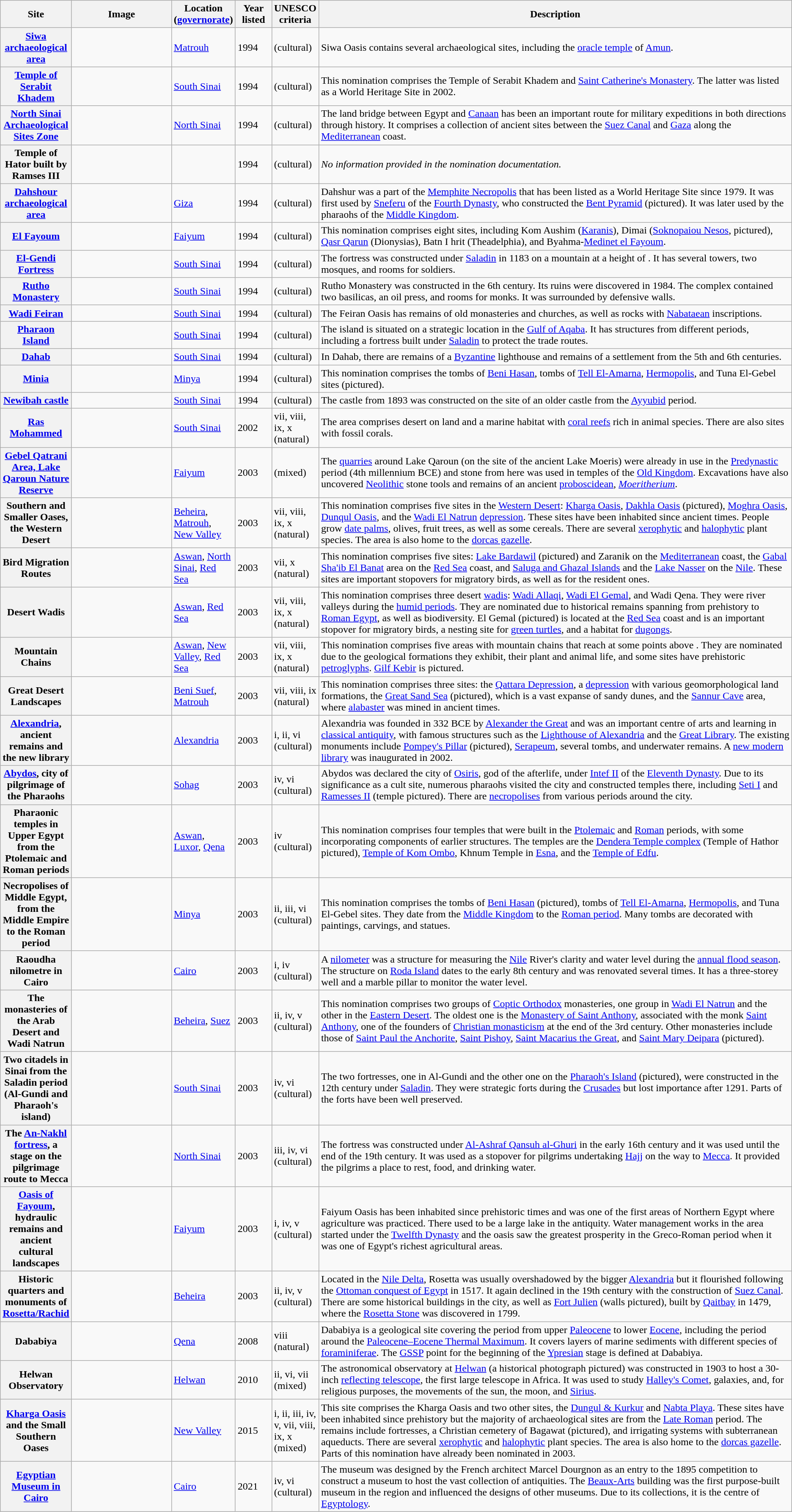<table class="wikitable sortable plainrowheaders">
<tr>
<th style="width:100px;" scope="col">Site</th>
<th class="unsortable" style="width:150px;" scope="col">Image</th>
<th style="width:80px;" scope="col">Location (<a href='#'>governorate</a>)</th>
<th style="width:50px;" scope="col">Year listed</th>
<th style="width:60px;" scope="col">UNESCO criteria</th>
<th scope="col" class="unsortable">Description</th>
</tr>
<tr>
<th scope="row"><a href='#'>Siwa archaeological area</a></th>
<td></td>
<td><a href='#'>Matrouh</a></td>
<td>1994</td>
<td>(cultural)</td>
<td>Siwa Oasis contains several archaeological sites, including the <a href='#'>oracle temple</a> of <a href='#'>Amun</a>.</td>
</tr>
<tr>
<th scope="row"><a href='#'>Temple of Serabit Khadem</a></th>
<td></td>
<td><a href='#'>South Sinai</a></td>
<td>1994</td>
<td>(cultural)</td>
<td>This nomination comprises the Temple of Serabit Khadem and <a href='#'>Saint Catherine's Monastery</a>. The latter was listed as a World Heritage Site in 2002.</td>
</tr>
<tr>
<th scope="row"><a href='#'>North Sinai Archaeological Sites Zone</a></th>
<td></td>
<td><a href='#'>North Sinai</a></td>
<td>1994</td>
<td>(cultural)</td>
<td>The land bridge between Egypt and <a href='#'>Canaan</a> has been an important route for military expeditions in both directions through history. It comprises a collection of ancient sites between the <a href='#'>Suez Canal</a> and <a href='#'>Gaza</a> along the <a href='#'>Mediterranean</a> coast.</td>
</tr>
<tr>
<th scope="row">Temple of Hator built by Ramses III</th>
<td></td>
<td></td>
<td>1994</td>
<td>(cultural)</td>
<td><em>No information provided in the nomination documentation.</em></td>
</tr>
<tr>
<th scope="row"><a href='#'>Dahshour archaeological area</a></th>
<td></td>
<td><a href='#'>Giza</a></td>
<td>1994</td>
<td>(cultural)</td>
<td>Dahshur was a part of the <a href='#'>Memphite Necropolis</a> that has been listed as a World Heritage Site since 1979. It was first used by <a href='#'>Sneferu</a> of the <a href='#'>Fourth Dynasty</a>, who constructed the <a href='#'>Bent Pyramid</a> (pictured). It was later used by the pharaohs of the <a href='#'>Middle Kingdom</a>.</td>
</tr>
<tr>
<th scope="row"><a href='#'>El Fayoum</a></th>
<td></td>
<td><a href='#'>Faiyum</a></td>
<td>1994</td>
<td>(cultural)</td>
<td>This nomination comprises eight sites, including Kom Aushim (<a href='#'>Karanis</a>), Dimai (<a href='#'>Soknopaiou Nesos</a>, pictured), <a href='#'>Qasr Qarun</a> (Dionysias), Batn I hrit (Theadelphia), and Byahma-<a href='#'>Medinet el Fayoum</a>.</td>
</tr>
<tr>
<th scope="row"><a href='#'>El-Gendi Fortress</a></th>
<td></td>
<td><a href='#'>South Sinai</a></td>
<td>1994</td>
<td>(cultural)</td>
<td>The fortress was constructed under <a href='#'>Saladin</a> in 1183 on a mountain at a height of . It has several towers, two mosques, and rooms for soldiers.</td>
</tr>
<tr>
<th scope="row"><a href='#'>Rutho Monastery</a></th>
<td></td>
<td><a href='#'>South Sinai</a></td>
<td>1994</td>
<td>(cultural)</td>
<td>Rutho Monastery was constructed in the 6th century. Its ruins were discovered in 1984. The complex contained two basilicas, an oil press, and rooms for monks. It was surrounded by defensive walls.</td>
</tr>
<tr>
<th scope="row"><a href='#'>Wadi Feiran</a></th>
<td></td>
<td><a href='#'>South Sinai</a></td>
<td>1994</td>
<td>(cultural)</td>
<td>The Feiran Oasis has remains of old monasteries and churches, as well as rocks with <a href='#'>Nabataean</a> inscriptions.</td>
</tr>
<tr>
<th scope="row"><a href='#'>Pharaon Island</a></th>
<td></td>
<td><a href='#'>South Sinai</a></td>
<td>1994</td>
<td>(cultural)</td>
<td>The island is situated on a strategic location in the <a href='#'>Gulf of Aqaba</a>. It has structures from different periods, including a fortress built under <a href='#'>Saladin</a> to protect the trade routes.</td>
</tr>
<tr>
<th scope="row"><a href='#'>Dahab</a></th>
<td></td>
<td><a href='#'>South Sinai</a></td>
<td>1994</td>
<td>(cultural)</td>
<td>In Dahab, there are remains of a <a href='#'>Byzantine</a> lighthouse and remains of a settlement from the 5th and 6th centuries.</td>
</tr>
<tr>
<th scope="row"><a href='#'>Minia</a></th>
<td></td>
<td><a href='#'>Minya</a></td>
<td>1994</td>
<td>(cultural)</td>
<td>This nomination comprises the tombs of <a href='#'>Beni Hasan</a>, tombs of <a href='#'>Tell El-Amarna</a>, <a href='#'>Hermopolis</a>, and Tuna El-Gebel sites (pictured).</td>
</tr>
<tr>
<th scope="row"><a href='#'>Newibah castle</a></th>
<td></td>
<td><a href='#'>South Sinai</a></td>
<td>1994</td>
<td>(cultural)</td>
<td>The castle from 1893 was constructed on the site of an older castle from the <a href='#'>Ayyubid</a> period.</td>
</tr>
<tr>
<th scope="row"><a href='#'>Ras Mohammed</a></th>
<td></td>
<td><a href='#'>South Sinai</a></td>
<td>2002</td>
<td>vii, viii, ix, x (natural)</td>
<td>The area comprises desert on land and a marine habitat with <a href='#'>coral reefs</a> rich in animal species. There are also sites with fossil corals.</td>
</tr>
<tr>
<th scope="row"><a href='#'>Gebel Qatrani Area, Lake Qaroun Nature Reserve</a></th>
<td></td>
<td><a href='#'>Faiyum</a></td>
<td>2003</td>
<td>(mixed)</td>
<td>The <a href='#'>quarries</a> around Lake Qaroun (on the site of the ancient Lake Moeris) were already in use in the <a href='#'>Predynastic</a> period (4th millennium BCE) and stone from here was used in temples of the <a href='#'>Old Kingdom</a>. Excavations have also uncovered <a href='#'>Neolithic</a> stone tools and remains of an ancient <a href='#'>proboscidean</a>, <em><a href='#'>Moeritherium</a></em>.</td>
</tr>
<tr>
<th scope="row">Southern and Smaller Oases, the Western Desert</th>
<td></td>
<td><a href='#'>Beheira</a>, <a href='#'>Matrouh</a>, <a href='#'>New Valley</a></td>
<td>2003</td>
<td>vii, viii, ix, x (natural)</td>
<td>This nomination comprises five sites in the <a href='#'>Western Desert</a>: <a href='#'>Kharga Oasis</a>, <a href='#'>Dakhla Oasis</a> (pictured), <a href='#'>Moghra Oasis</a>, <a href='#'>Dunqul Oasis</a>, and the <a href='#'>Wadi El Natrun</a> <a href='#'>depression</a>. These sites have been inhabited since ancient times. People grow <a href='#'>date palms</a>, olives, fruit trees, as well as some cereals. There are several <a href='#'>xerophytic</a> and <a href='#'>halophytic</a> plant species. The area is also home to the <a href='#'>dorcas gazelle</a>.</td>
</tr>
<tr>
<th scope="row">Bird Migration Routes</th>
<td></td>
<td><a href='#'>Aswan</a>, <a href='#'>North Sinai</a>, <a href='#'>Red Sea</a></td>
<td>2003</td>
<td>vii, x (natural)</td>
<td>This nomination comprises five sites: <a href='#'>Lake Bardawil</a> (pictured) and Zaranik on the <a href='#'>Mediterranean</a> coast, the <a href='#'>Gabal Sha'ib El Banat</a> area on the <a href='#'>Red Sea</a> coast, and <a href='#'>Saluga and Ghazal Islands</a> and the <a href='#'>Lake Nasser</a> on the <a href='#'>Nile</a>. These sites are important stopovers for migratory birds, as well as for the resident ones.</td>
</tr>
<tr>
<th scope="row">Desert Wadis</th>
<td></td>
<td><a href='#'>Aswan</a>, <a href='#'>Red Sea</a></td>
<td>2003</td>
<td>vii, viii, ix, x (natural)</td>
<td>This nomination comprises three desert <a href='#'>wadis</a>: <a href='#'>Wadi Allaqi</a>, <a href='#'>Wadi El Gemal</a>, and Wadi Qena. They were river valleys during the <a href='#'>humid periods</a>. They are nominated due to historical remains spanning from prehistory to <a href='#'>Roman Egypt</a>, as well as biodiversity. El Gemal (pictured) is located at the <a href='#'>Red Sea</a> coast and is an important stopover for migratory birds, a nesting site for <a href='#'>green turtles</a>, and a habitat for <a href='#'>dugongs</a>.</td>
</tr>
<tr>
<th scope="row">Mountain Chains</th>
<td></td>
<td><a href='#'>Aswan</a>, <a href='#'>New Valley</a>, <a href='#'>Red Sea</a></td>
<td>2003</td>
<td>vii, viii, ix, x (natural)</td>
<td>This nomination comprises five areas with mountain chains that reach at some points above . They are nominated due to the geological formations they exhibit, their plant and animal life, and some sites have prehistoric <a href='#'>petroglyphs</a>. <a href='#'>Gilf Kebir</a> is pictured.</td>
</tr>
<tr>
<th scope="row">Great Desert Landscapes</th>
<td></td>
<td><a href='#'>Beni Suef</a>, <a href='#'>Matrouh</a></td>
<td>2003</td>
<td>vii, viii, ix (natural)</td>
<td>This nomination comprises three sites: the <a href='#'>Qattara Depression</a>, a <a href='#'>depression</a> with various geomorphological land formations, the <a href='#'>Great Sand Sea</a> (pictured), which is a vast expanse of sandy dunes, and the <a href='#'>Sannur Cave</a> area, where <a href='#'>alabaster</a> was mined in ancient times.</td>
</tr>
<tr>
<th scope="row"><a href='#'>Alexandria</a>, ancient remains and the new library</th>
<td></td>
<td><a href='#'>Alexandria</a></td>
<td>2003</td>
<td>i, ii, vi (cultural)</td>
<td>Alexandria was founded in 332 BCE by <a href='#'>Alexander the Great</a> and was an important centre of arts and learning in <a href='#'>classical antiquity</a>, with famous structures such as the <a href='#'>Lighthouse of Alexandria</a> and the <a href='#'>Great Library</a>. The existing monuments include <a href='#'>Pompey's Pillar</a> (pictured), <a href='#'>Serapeum</a>, several tombs, and underwater remains. A <a href='#'>new modern library</a> was inaugurated in 2002.</td>
</tr>
<tr>
<th scope="row"><a href='#'>Abydos</a>, city of pilgrimage of the Pharaohs</th>
<td></td>
<td><a href='#'>Sohag</a></td>
<td>2003</td>
<td>iv, vi (cultural)</td>
<td>Abydos was declared the city of <a href='#'>Osiris</a>, god of the afterlife, under <a href='#'>Intef II</a> of the <a href='#'>Eleventh Dynasty</a>. Due to its significance as a cult site, numerous pharaohs visited the city and constructed temples there, including <a href='#'>Seti I</a> and <a href='#'>Ramesses II</a> (temple pictured). There are <a href='#'>necropolises</a> from various periods around the city.</td>
</tr>
<tr>
<th scope="row">Pharaonic temples in Upper Egypt from the Ptolemaic and Roman periods</th>
<td></td>
<td><a href='#'>Aswan</a>, <a href='#'>Luxor</a>, <a href='#'>Qena</a></td>
<td>2003</td>
<td>iv (cultural)</td>
<td>This nomination comprises four temples that were built in the <a href='#'>Ptolemaic</a> and <a href='#'>Roman</a> periods, with some incorporating components of earlier structures. The temples are the <a href='#'>Dendera Temple complex</a> (Temple of Hathor pictured), <a href='#'>Temple of Kom Ombo</a>, Khnum Temple in <a href='#'>Esna</a>, and the <a href='#'>Temple of Edfu</a>.</td>
</tr>
<tr>
<th scope="row">Necropolises of Middle Egypt, from the Middle Empire to the Roman period</th>
<td></td>
<td><a href='#'>Minya</a></td>
<td>2003</td>
<td>ii, iii, vi (cultural)</td>
<td>This nomination comprises the tombs of <a href='#'>Beni Hasan</a> (pictured), tombs of <a href='#'>Tell El-Amarna</a>, <a href='#'>Hermopolis</a>, and Tuna El-Gebel sites. They date from the <a href='#'>Middle Kingdom</a> to the <a href='#'>Roman period</a>. Many tombs are decorated with paintings, carvings, and statues.</td>
</tr>
<tr>
<th scope="row">Raoudha nilometre in Cairo</th>
<td></td>
<td><a href='#'>Cairo</a></td>
<td>2003</td>
<td>i, iv (cultural)</td>
<td>A <a href='#'>nilometer</a> was a structure for measuring the <a href='#'>Nile</a> River's clarity and water level during the <a href='#'>annual flood season</a>. The structure on <a href='#'>Roda Island</a> dates to the early 8th century and was renovated several times. It has a three-storey well and a marble pillar to monitor the water level.</td>
</tr>
<tr>
<th scope="row">The monasteries of the Arab Desert and Wadi Natrun</th>
<td></td>
<td><a href='#'>Beheira</a>, <a href='#'>Suez</a></td>
<td>2003</td>
<td>ii, iv, v (cultural)</td>
<td>This nomination comprises two groups of <a href='#'>Coptic Orthodox</a> monasteries, one group in <a href='#'>Wadi El Natrun</a> and the other in the <a href='#'>Eastern Desert</a>. The oldest one is the <a href='#'>Monastery of Saint Anthony</a>, associated with the monk <a href='#'>Saint Anthony</a>, one of the founders of <a href='#'>Christian monasticism</a> at the end of the 3rd century. Other monasteries include those of <a href='#'>Saint Paul the Anchorite</a>, <a href='#'>Saint Pishoy</a>, <a href='#'>Saint Macarius the Great</a>, and <a href='#'>Saint Mary Deipara</a> (pictured).</td>
</tr>
<tr>
<th scope="row">Two citadels in Sinai from the Saladin period (Al-Gundi and Pharaoh's island)</th>
<td></td>
<td><a href='#'>South Sinai</a></td>
<td>2003</td>
<td>iv, vi (cultural)</td>
<td>The two fortresses, one in Al-Gundi and the other one on the <a href='#'>Pharaoh's Island</a> (pictured), were constructed in the 12th century under <a href='#'>Saladin</a>. They were strategic forts during the <a href='#'>Crusades</a> but lost importance after 1291. Parts of the forts have been well preserved.</td>
</tr>
<tr>
<th scope="row">The <a href='#'>An-Nakhl fortress</a>, a stage on the pilgrimage route to Mecca</th>
<td></td>
<td><a href='#'>North Sinai</a></td>
<td>2003</td>
<td>iii, iv, vi (cultural)</td>
<td>The fortress was constructed under <a href='#'>Al-Ashraf Qansuh al-Ghuri</a> in the early 16th century and it was used until the end of the 19th century. It was used as a stopover for pilgrims undertaking <a href='#'>Hajj</a> on the way to <a href='#'>Mecca</a>. It provided the pilgrims a place to rest, food, and drinking water.</td>
</tr>
<tr>
<th scope="row"><a href='#'>Oasis of Fayoum</a>, hydraulic remains and ancient cultural landscapes</th>
<td></td>
<td><a href='#'>Faiyum</a></td>
<td>2003</td>
<td>i, iv, v (cultural)</td>
<td>Faiyum Oasis has been inhabited since prehistoric times and was one of the first areas of Northern Egypt where agriculture was practiced. There used to be a large lake in the antiquity. Water management works in the area started under the <a href='#'>Twelfth Dynasty</a> and the oasis saw the greatest prosperity in the Greco-Roman period when it was one of Egypt's richest agricultural areas.</td>
</tr>
<tr>
<th scope="row">Historic quarters and monuments of <a href='#'>Rosetta/Rachid</a></th>
<td></td>
<td><a href='#'>Beheira</a></td>
<td>2003</td>
<td>ii, iv, v (cultural)</td>
<td>Located in the <a href='#'>Nile Delta</a>, Rosetta was usually overshadowed by the bigger <a href='#'>Alexandria</a> but it flourished following the <a href='#'>Ottoman conquest of Egypt</a> in 1517. It again declined in the 19th century with the construction of <a href='#'>Suez Canal</a>. There are some historical buildings in the city, as well as <a href='#'>Fort Julien</a> (walls pictured), built by <a href='#'>Qaitbay</a> in 1479, where the <a href='#'>Rosetta Stone</a> was discovered in 1799.</td>
</tr>
<tr>
<th scope="row">Dababiya</th>
<td></td>
<td><a href='#'>Qena</a></td>
<td>2008</td>
<td>viii (natural)</td>
<td>Dababiya is a geological site covering the period from upper <a href='#'>Paleocene</a> to lower <a href='#'>Eocene</a>, including the period around the <a href='#'>Paleocene–Eocene Thermal Maximum</a>. It covers layers of marine sediments with different species of <a href='#'>foraminiferae</a>. The <a href='#'>GSSP</a> point for the beginning of the <a href='#'>Ypresian</a> stage is defined at Dababiya.</td>
</tr>
<tr>
<th scope="row">Helwan Observatory</th>
<td></td>
<td><a href='#'>Helwan</a></td>
<td>2010</td>
<td>ii, vi, vii (mixed)</td>
<td>The astronomical observatory at <a href='#'>Helwan</a> (a historical photograph pictured) was constructed in 1903 to host a 30-inch <a href='#'>reflecting telescope</a>, the first large telescope in Africa. It was used to study <a href='#'>Halley's Comet</a>, galaxies, and, for religious purposes, the movements of the sun, the moon, and <a href='#'>Sirius</a>.</td>
</tr>
<tr>
<th scope="row"><a href='#'>Kharga Oasis</a> and the Small Southern Oases</th>
<td></td>
<td><a href='#'>New Valley</a></td>
<td>2015</td>
<td>i, ii, iii, iv, v, vii, viii, ix, x (mixed)</td>
<td>This site comprises the Kharga Oasis and two other sites, the <a href='#'>Dungul & Kurkur</a> and <a href='#'>Nabta Playa</a>. These sites have been inhabited since prehistory but the majority of archaeological sites are from the <a href='#'>Late Roman</a> period. The remains include fortresses, a Christian cemetery of Bagawat (pictured), and irrigating systems with subterranean aqueducts. There are several <a href='#'>xerophytic</a> and <a href='#'>halophytic</a> plant species. The area is also home to the <a href='#'>dorcas gazelle</a>. Parts of this nomination have already been nominated in 2003.</td>
</tr>
<tr>
<th scope="row"><a href='#'>Egyptian Museum in Cairo</a></th>
<td></td>
<td><a href='#'>Cairo</a></td>
<td>2021</td>
<td>iv, vi (cultural)</td>
<td>The museum was designed by the French architect Marcel Dourgnon as an entry to the 1895 competition to construct a museum to host the vast collection of antiquities. The <a href='#'>Beaux-Arts</a> building was the first purpose-built museum in the region and influenced the designs of other museums. Due to its collections, it is the centre of <a href='#'>Egyptology</a>.</td>
</tr>
</table>
